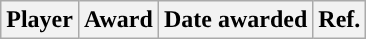<table class="wikitable sortable sortable" style="text-align: center">
<tr>
<th>Player</th>
<th>Award</th>
<th>Date awarded</th>
<th>Ref.</th>
</tr>
</table>
